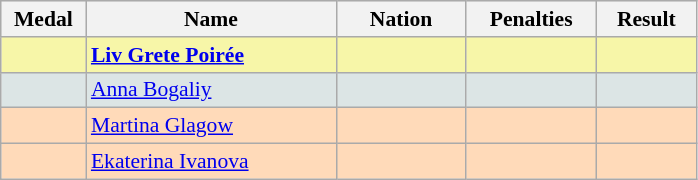<table class=wikitable style="border:1px solid #AAAAAA;font-size:90%">
<tr bgcolor="#E4E4E4">
<th style="border-bottom:1px solid #AAAAAA" width=50>Medal</th>
<th style="border-bottom:1px solid #AAAAAA" width=160>Name</th>
<th style="border-bottom:1px solid #AAAAAA" width=80>Nation</th>
<th style="border-bottom:1px solid #AAAAAA" width=80>Penalties</th>
<th style="border-bottom:1px solid #AAAAAA" width=60>Result</th>
</tr>
<tr bgcolor="#F7F6A8">
<td align="center"></td>
<td><strong><a href='#'>Liv Grete Poirée</a></strong></td>
<td align="center"></td>
<td align="center"></td>
<td align="right"></td>
</tr>
<tr bgcolor="#DCE5E5">
<td align="center"></td>
<td><a href='#'>Anna Bogaliy</a></td>
<td align="center"></td>
<td align="center"></td>
<td align="right"></td>
</tr>
<tr bgcolor="#FFDAB9">
<td align="center"></td>
<td><a href='#'>Martina Glagow</a></td>
<td align="center"></td>
<td align="center"></td>
<td align="right"></td>
</tr>
<tr bgcolor="#FFDAB9">
<td align="center"></td>
<td><a href='#'>Ekaterina Ivanova</a></td>
<td align="center"></td>
<td align="center"></td>
<td align="right"></td>
</tr>
</table>
